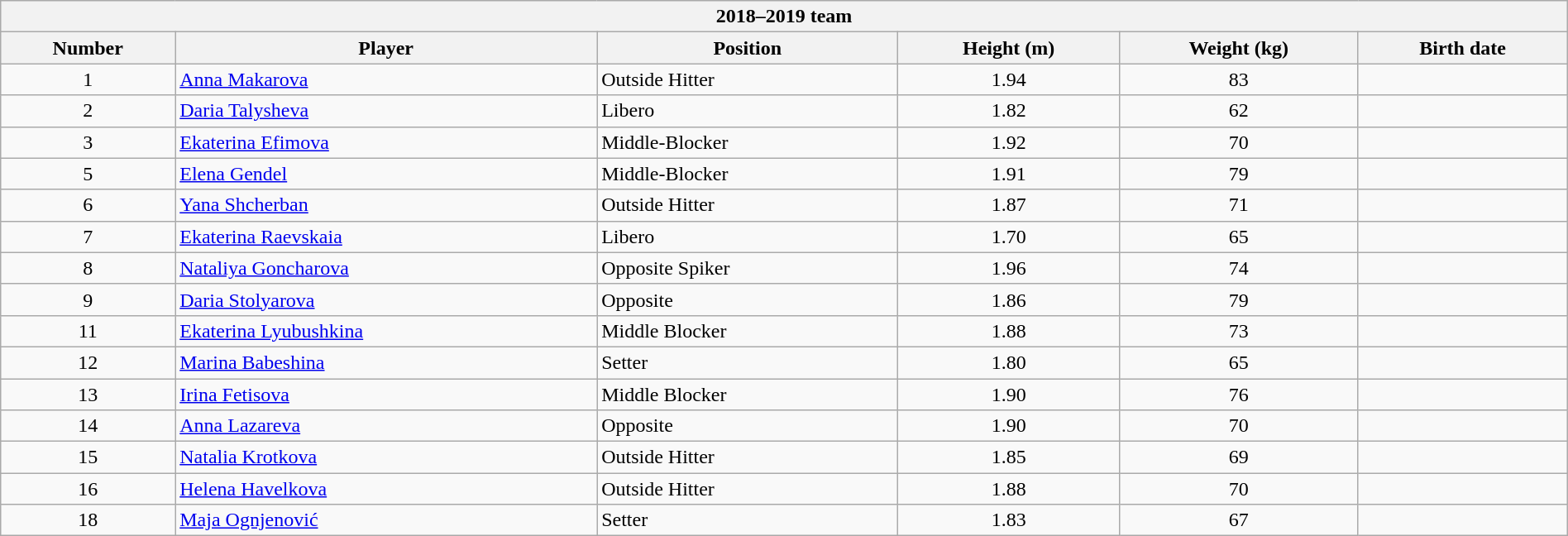<table class="wikitable collapsible collapsed" style="width:100%;">
<tr>
<th colspan=6><strong>2018–2019 team</strong></th>
</tr>
<tr>
<th>Number</th>
<th>Player</th>
<th>Position</th>
<th>Height (m)</th>
<th>Weight (kg)</th>
<th>Birth date</th>
</tr>
<tr>
<td align=center>1</td>
<td> <a href='#'>Anna Makarova</a></td>
<td>Outside Hitter</td>
<td align=center>1.94</td>
<td align=center>83</td>
<td></td>
</tr>
<tr>
<td align=center>2</td>
<td> <a href='#'>Daria Talysheva</a></td>
<td>Libero</td>
<td align=center>1.82</td>
<td align=center>62</td>
<td></td>
</tr>
<tr>
<td align=center>3</td>
<td> <a href='#'>Ekaterina Efimova</a></td>
<td>Middle-Blocker</td>
<td align=center>1.92</td>
<td align=center>70</td>
<td></td>
</tr>
<tr>
<td align=center>5</td>
<td> <a href='#'>Elena Gendel</a></td>
<td>Middle-Blocker</td>
<td align=center>1.91</td>
<td align=center>79</td>
<td></td>
</tr>
<tr>
<td align=center>6</td>
<td> <a href='#'>Yana Shcherban</a></td>
<td>Outside Hitter</td>
<td align=center>1.87</td>
<td align=center>71</td>
<td></td>
</tr>
<tr>
<td align=center>7</td>
<td> <a href='#'>Ekaterina Raevskaia</a></td>
<td>Libero</td>
<td align=center>1.70</td>
<td align=center>65</td>
<td></td>
</tr>
<tr>
<td align=center>8</td>
<td> <a href='#'>Nataliya Goncharova</a></td>
<td>Opposite Spiker</td>
<td align=center>1.96</td>
<td align=center>74</td>
<td></td>
</tr>
<tr>
<td align=center>9</td>
<td> <a href='#'>Daria Stolyarova</a></td>
<td>Opposite</td>
<td align=center>1.86</td>
<td align=center>79</td>
<td></td>
</tr>
<tr>
<td align=center>11</td>
<td> <a href='#'>Ekaterina Lyubushkina</a></td>
<td>Middle Blocker</td>
<td align=center>1.88</td>
<td align=center>73</td>
<td></td>
</tr>
<tr>
<td align=center>12</td>
<td> <a href='#'>Marina Babeshina</a></td>
<td>Setter</td>
<td align=center>1.80</td>
<td align=center>65</td>
<td></td>
</tr>
<tr>
<td align=center>13</td>
<td> <a href='#'>Irina Fetisova</a></td>
<td>Middle Blocker</td>
<td align=center>1.90</td>
<td align=center>76</td>
<td></td>
</tr>
<tr>
<td align=center>14</td>
<td> <a href='#'>Anna Lazareva</a></td>
<td>Opposite</td>
<td align=center>1.90</td>
<td align=center>70</td>
<td></td>
</tr>
<tr>
<td align=center>15</td>
<td> <a href='#'>Natalia Krotkova</a></td>
<td>Outside Hitter</td>
<td align=center>1.85</td>
<td align=center>69</td>
<td></td>
</tr>
<tr>
<td align=center>16</td>
<td> <a href='#'>Helena Havelkova</a></td>
<td>Outside Hitter</td>
<td align=center>1.88</td>
<td align=center>70</td>
<td></td>
</tr>
<tr>
<td align=center>18</td>
<td> <a href='#'>Maja Ognjenović</a></td>
<td>Setter</td>
<td align=center>1.83</td>
<td align=center>67</td>
<td></td>
</tr>
</table>
